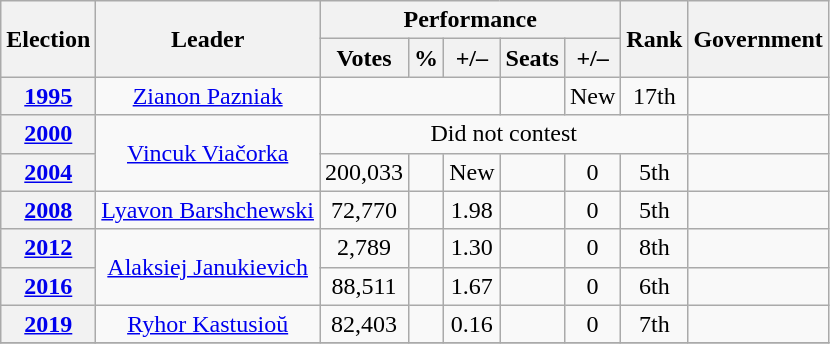<table class=wikitable style=text-align:center>
<tr>
<th rowspan="2">Election</th>
<th rowspan="2">Leader</th>
<th colspan="5" scope="col">Performance</th>
<th rowspan="2">Rank</th>
<th rowspan="2">Government</th>
</tr>
<tr>
<th>Votes</th>
<th>%</th>
<th>+/–</th>
<th>Seats</th>
<th>+/–</th>
</tr>
<tr>
<th><a href='#'>1995</a></th>
<td rowspan="1"><a href='#'>Zianon Pazniak</a></td>
<td rowspan="1" colspan="3"></td>
<td></td>
<td>New</td>
<td>17th</td>
<td></td>
</tr>
<tr>
<th><a href='#'>2000</a></th>
<td rowspan="2"><a href='#'>Vincuk Viačorka</a></td>
<td colspan="6">Did not contest</td>
<td></td>
</tr>
<tr>
<th><a href='#'>2004</a></th>
<td>200,033</td>
<td></td>
<td>New</td>
<td></td>
<td> 0</td>
<td> 5th</td>
<td></td>
</tr>
<tr>
<th><a href='#'>2008</a></th>
<td rowspan="1"><a href='#'>Lyavon Barshchewski</a></td>
<td>72,770</td>
<td></td>
<td> 1.98</td>
<td></td>
<td> 0</td>
<td> 5th</td>
<td></td>
</tr>
<tr>
<th><a href='#'>2012</a></th>
<td rowspan="2"><a href='#'>Alaksiej Janukievich</a></td>
<td>2,789</td>
<td></td>
<td> 1.30</td>
<td></td>
<td> 0</td>
<td> 8th</td>
<td></td>
</tr>
<tr>
<th><a href='#'>2016</a></th>
<td>88,511</td>
<td></td>
<td> 1.67</td>
<td></td>
<td> 0</td>
<td> 6th</td>
<td></td>
</tr>
<tr>
<th><a href='#'>2019</a></th>
<td rowspan="1"><a href='#'>Ryhor Kastusioŭ</a></td>
<td>82,403</td>
<td></td>
<td> 0.16</td>
<td></td>
<td> 0</td>
<td> 7th</td>
<td></td>
</tr>
<tr>
</tr>
</table>
